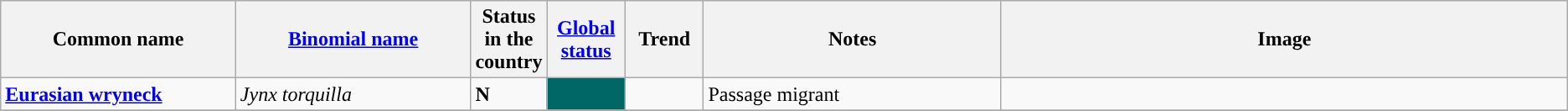<table class="wikitable sortable">
<tr>
<th width="15%">Common name</th>
<th width="15%"><a href='#'>Binomial name</a></th>
<th data-sort-type="number" width="1%">Status in the country</th>
<th width="5%"><a href='#'>Global status</a></th>
<th width="5%">Trend</th>
<th width="19%">Notes</th>
<th class="unsortable">Image</th>
</tr>
<tr>
<td><strong><a href='#'>Eurasian wryneck</a></strong></td>
<td><em>Jynx torquilla</em></td>
<td><strong>N</strong></td>
<td align=center style="background: #006666"></td>
<td align=center></td>
<td>Passage migrant</td>
<td></td>
</tr>
<tr>
</tr>
</table>
